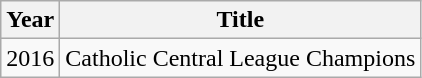<table class="wikitable mw-collapsible autocollapse">
<tr>
<th>Year</th>
<th>Title</th>
</tr>
<tr>
<td>2016</td>
<td>Catholic Central League Champions</td>
</tr>
</table>
